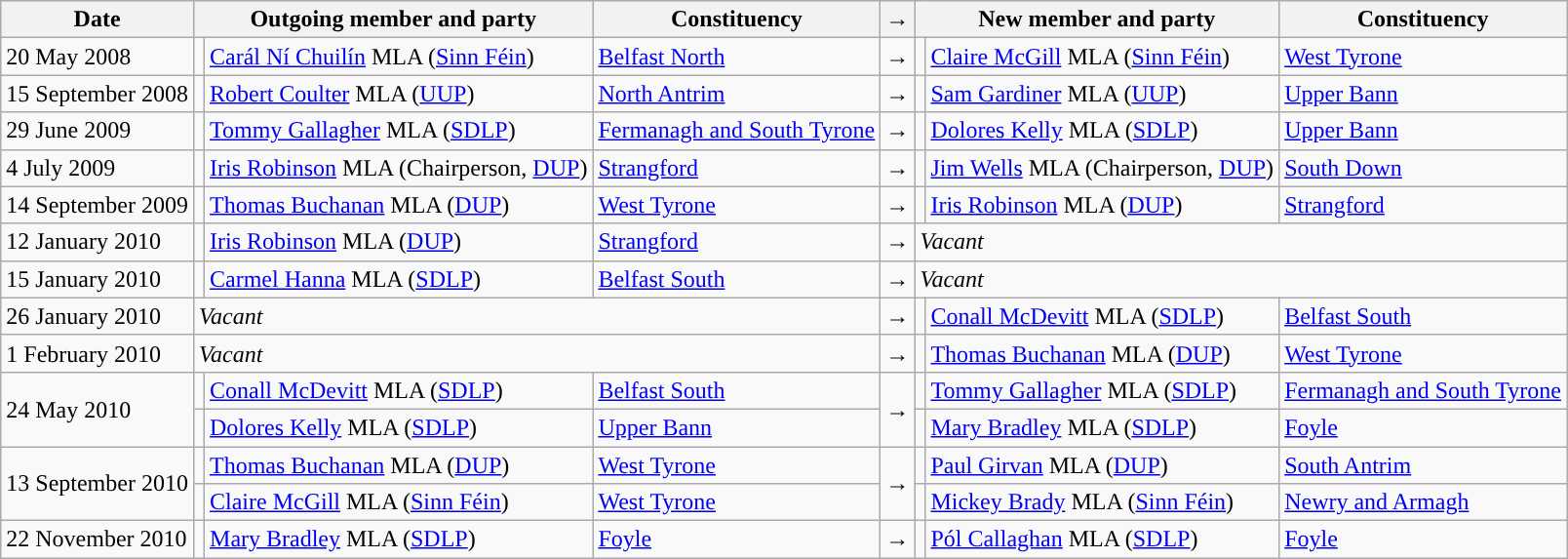<table class="wikitable">
<tr>
<th valign="top">Date</th>
<th colspan="2" valign="top">Outgoing member and party</th>
<th valign="top">Constituency</th>
<th>→</th>
<th colspan="2" valign="top">New member and party</th>
<th valign="top">Constituency</th>
</tr>
<tr>
<td>20 May 2008</td>
<td></td>
<td><a href='#'>Carál Ní Chuilín</a> MLA (<a href='#'>Sinn Féin</a>)</td>
<td><a href='#'>Belfast North</a></td>
<td>→</td>
<td></td>
<td><a href='#'>Claire McGill</a> MLA (<a href='#'>Sinn Féin</a>)</td>
<td><a href='#'>West Tyrone</a></td>
</tr>
<tr>
<td>15 September 2008</td>
<td></td>
<td><a href='#'>Robert Coulter</a> MLA (<a href='#'>UUP</a>)</td>
<td><a href='#'>North Antrim</a></td>
<td>→</td>
<td></td>
<td><a href='#'>Sam Gardiner</a> MLA (<a href='#'>UUP</a>)</td>
<td><a href='#'>Upper Bann</a></td>
</tr>
<tr>
<td>29 June 2009</td>
<td></td>
<td><a href='#'>Tommy Gallagher</a> MLA (<a href='#'>SDLP</a>)</td>
<td><a href='#'>Fermanagh and South Tyrone</a></td>
<td>→</td>
<td></td>
<td><a href='#'>Dolores Kelly</a> MLA (<a href='#'>SDLP</a>)</td>
<td><a href='#'>Upper Bann</a></td>
</tr>
<tr>
<td>4 July 2009</td>
<td></td>
<td><a href='#'>Iris Robinson</a> MLA (Chairperson, <a href='#'>DUP</a>)</td>
<td><a href='#'>Strangford</a></td>
<td>→</td>
<td></td>
<td><a href='#'>Jim Wells</a> MLA (Chairperson, <a href='#'>DUP</a>)</td>
<td><a href='#'>South Down</a></td>
</tr>
<tr>
<td>14 September 2009</td>
<td></td>
<td><a href='#'>Thomas Buchanan</a> MLA (<a href='#'>DUP</a>)</td>
<td><a href='#'>West Tyrone</a></td>
<td>→</td>
<td></td>
<td><a href='#'>Iris Robinson</a> MLA (<a href='#'>DUP</a>)</td>
<td><a href='#'>Strangford</a></td>
</tr>
<tr>
<td>12 January 2010</td>
<td></td>
<td><a href='#'>Iris Robinson</a> MLA (<a href='#'>DUP</a>)</td>
<td><a href='#'>Strangford</a></td>
<td>→</td>
<td colspan=3><em>Vacant</em></td>
</tr>
<tr>
<td>15 January 2010</td>
<td></td>
<td><a href='#'>Carmel Hanna</a> MLA (<a href='#'>SDLP</a>)</td>
<td><a href='#'>Belfast South</a></td>
<td>→</td>
<td colspan=3><em>Vacant</em></td>
</tr>
<tr>
<td>26 January 2010</td>
<td colspan=3><em>Vacant</em></td>
<td>→</td>
<td></td>
<td><a href='#'>Conall McDevitt</a> MLA (<a href='#'>SDLP</a>)</td>
<td><a href='#'>Belfast South</a></td>
</tr>
<tr>
<td>1 February 2010</td>
<td colspan=3><em>Vacant</em></td>
<td>→</td>
<td></td>
<td><a href='#'>Thomas Buchanan</a> MLA (<a href='#'>DUP</a>)</td>
<td><a href='#'>West Tyrone</a></td>
</tr>
<tr>
<td rowspan=2>24 May 2010</td>
<td></td>
<td><a href='#'>Conall McDevitt</a> MLA (<a href='#'>SDLP</a>)</td>
<td><a href='#'>Belfast South</a></td>
<td rowspan=2>→</td>
<td></td>
<td><a href='#'>Tommy Gallagher</a> MLA (<a href='#'>SDLP</a>)</td>
<td><a href='#'>Fermanagh and South Tyrone</a></td>
</tr>
<tr>
<td></td>
<td><a href='#'>Dolores Kelly</a> MLA (<a href='#'>SDLP</a>)</td>
<td><a href='#'>Upper Bann</a></td>
<td></td>
<td><a href='#'>Mary Bradley</a> MLA (<a href='#'>SDLP</a>)</td>
<td><a href='#'>Foyle</a></td>
</tr>
<tr>
<td rowspan=2>13 September 2010</td>
<td></td>
<td><a href='#'>Thomas Buchanan</a> MLA (<a href='#'>DUP</a>)</td>
<td><a href='#'>West Tyrone</a></td>
<td rowspan=2>→</td>
<td></td>
<td><a href='#'>Paul Girvan</a> MLA (<a href='#'>DUP</a>)</td>
<td><a href='#'>South Antrim</a></td>
</tr>
<tr>
<td></td>
<td><a href='#'>Claire McGill</a> MLA (<a href='#'>Sinn Féin</a>)</td>
<td><a href='#'>West Tyrone</a></td>
<td></td>
<td><a href='#'>Mickey Brady</a> MLA (<a href='#'>Sinn Féin</a>)</td>
<td><a href='#'>Newry and Armagh</a></td>
</tr>
<tr>
<td>22 November 2010</td>
<td></td>
<td><a href='#'>Mary Bradley</a> MLA (<a href='#'>SDLP</a>)</td>
<td><a href='#'>Foyle</a></td>
<td>→</td>
<td></td>
<td><a href='#'>Pól Callaghan</a> MLA (<a href='#'>SDLP</a>)</td>
<td><a href='#'>Foyle</a></td>
</tr>
</table>
